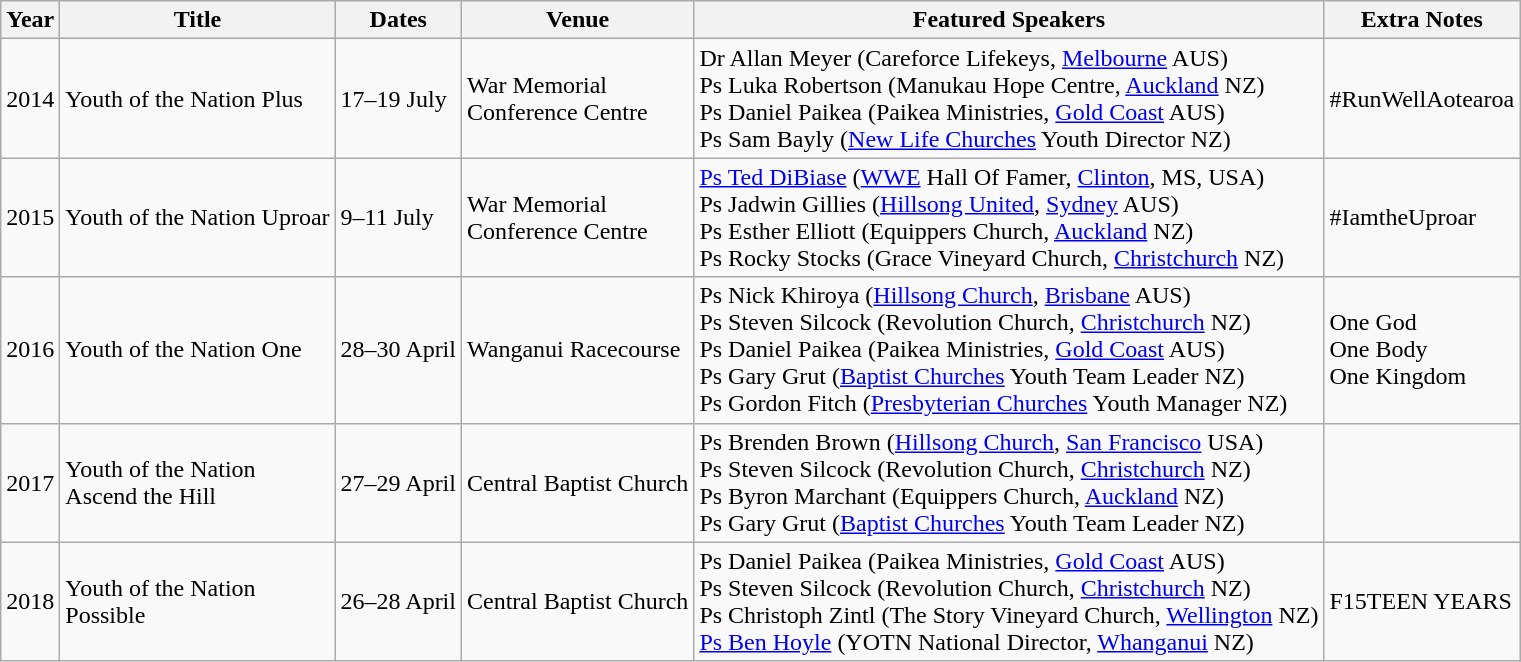<table class="wikitable">
<tr>
<th>Year</th>
<th>Title</th>
<th>Dates</th>
<th>Venue</th>
<th>Featured Speakers</th>
<th>Extra Notes</th>
</tr>
<tr>
<td>2014</td>
<td>Youth of the Nation Plus</td>
<td>17–19 July</td>
<td>War Memorial<br>Conference Centre</td>
<td>Dr Allan Meyer (Careforce Lifekeys, <a href='#'>Melbourne</a> AUS)<br>Ps Luka Robertson (Manukau Hope Centre, <a href='#'>Auckland</a> NZ)<br>Ps Daniel Paikea (Paikea Ministries, <a href='#'>Gold Coast</a> AUS)<br>Ps Sam Bayly (<a href='#'>New Life Churches</a> Youth Director NZ)</td>
<td>#RunWellAotearoa</td>
</tr>
<tr>
<td>2015</td>
<td>Youth of the Nation Uproar</td>
<td>9–11 July</td>
<td>War Memorial<br>Conference Centre</td>
<td><a href='#'>Ps Ted DiBiase</a> (<a href='#'>WWE</a> Hall Of Famer, <a href='#'>Clinton</a>, MS, USA)<br>Ps Jadwin Gillies (<a href='#'>Hillsong United</a>, <a href='#'>Sydney</a> AUS)<br>Ps Esther Elliott (Equippers Church, <a href='#'>Auckland</a> NZ)<br>Ps Rocky Stocks (Grace Vineyard Church, <a href='#'>Christchurch</a> NZ)</td>
<td>#IamtheUproar</td>
</tr>
<tr>
<td>2016</td>
<td>Youth of the Nation One</td>
<td>28–30 April</td>
<td>Wanganui Racecourse</td>
<td>Ps Nick Khiroya (<a href='#'>Hillsong Church</a>, <a href='#'>Brisbane</a> AUS)<br>Ps Steven Silcock (Revolution Church, <a href='#'>Christchurch</a> NZ)<br>Ps Daniel Paikea (Paikea Ministries, <a href='#'>Gold Coast</a> AUS)<br>Ps Gary Grut (<a href='#'>Baptist Churches</a> Youth Team Leader NZ)<br> Ps Gordon Fitch (<a href='#'>Presbyterian Churches</a> Youth Manager NZ)</td>
<td>One God<br>One Body<br>One Kingdom</td>
</tr>
<tr>
<td>2017</td>
<td>Youth of the Nation<br>Ascend the Hill</td>
<td>27–29 April</td>
<td>Central Baptist Church</td>
<td>Ps Brenden Brown (<a href='#'>Hillsong Church</a>, <a href='#'>San Francisco</a> USA)<br>Ps Steven Silcock (Revolution Church, <a href='#'>Christchurch</a> NZ)<br>Ps Byron Marchant (Equippers Church, <a href='#'>Auckland</a> NZ)<br>Ps Gary Grut (<a href='#'>Baptist Churches</a> Youth Team Leader NZ)</td>
<td></td>
</tr>
<tr>
<td>2018</td>
<td>Youth of the Nation<br>Possible</td>
<td>26–28 April</td>
<td>Central Baptist Church</td>
<td>Ps Daniel Paikea (Paikea Ministries, <a href='#'>Gold Coast</a> AUS)<br>Ps Steven Silcock (Revolution Church, <a href='#'>Christchurch</a> NZ)<br>Ps Christoph Zintl (The Story Vineyard Church, <a href='#'>Wellington</a> NZ)<br><a href='#'>Ps Ben Hoyle</a> (YOTN National Director, <a href='#'>Whanganui</a> NZ)</td>
<td>F15TEEN YEARS</td>
</tr>
</table>
